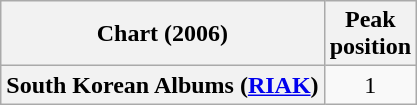<table class="wikitable plainrowheaders">
<tr>
<th>Chart (2006)</th>
<th>Peak<br>position</th>
</tr>
<tr>
<th scope="row">South Korean Albums (<a href='#'>RIAK</a>)</th>
<td style="text-align:center;">1</td>
</tr>
</table>
